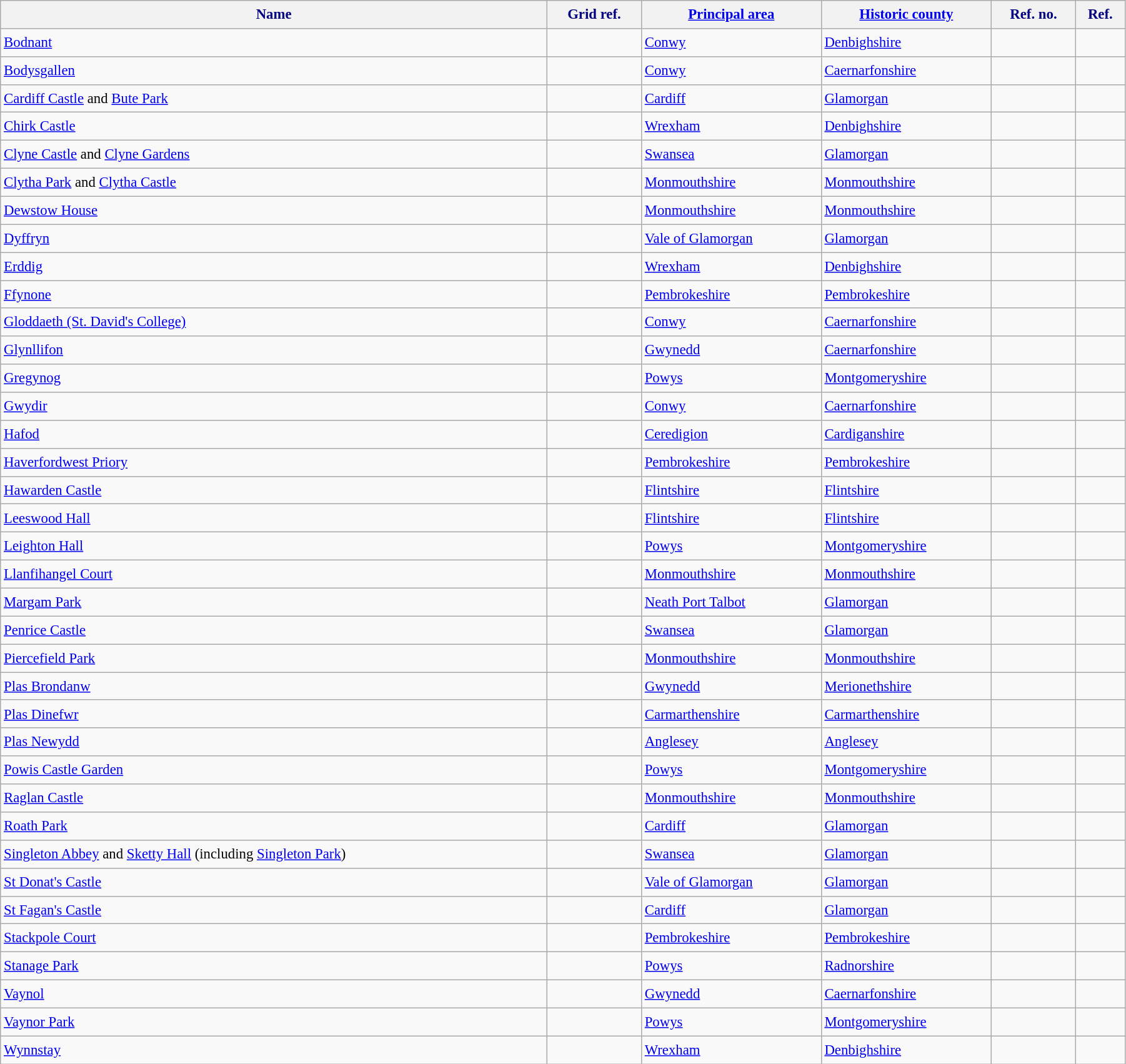<table class="wikitable sortable" style="font-size:95%;width:95%;border:0px;text-align:left;line-height:150%;">
<tr>
<th style="background: #f2f2f2; color: #000080" height="17">Name</th>
<th style="background: #f2f2f2; color: #000080" class="unsortable" height="17">Grid ref.</th>
<th style="background: #f2f2f2; color: #000080" height="17"><a href='#'>Principal area</a></th>
<th style="background: #f2f2f2; color: #000080" height="17"><a href='#'>Historic county</a></th>
<th style="background: #f2f2f2; color: #000080" height="17">Ref. no. </th>
<th style="background: #f2f2f2; color: #000080" class="unsortable" height="17">Ref.</th>
</tr>
<tr --->
<td><a href='#'>Bodnant</a></td>
<td></td>
<td><a href='#'>Conwy</a></td>
<td><a href='#'>Denbighshire</a></td>
<td></td>
<td></td>
</tr>
<tr --->
<td><a href='#'>Bodysgallen</a></td>
<td></td>
<td><a href='#'>Conwy</a></td>
<td><a href='#'>Caernarfonshire</a></td>
<td></td>
<td></td>
</tr>
<tr --->
<td><a href='#'>Cardiff Castle</a> and <a href='#'>Bute Park</a></td>
<td></td>
<td><a href='#'>Cardiff</a></td>
<td><a href='#'>Glamorgan</a></td>
<td></td>
<td></td>
</tr>
<tr --->
<td><a href='#'>Chirk Castle</a></td>
<td></td>
<td><a href='#'>Wrexham</a></td>
<td><a href='#'>Denbighshire</a></td>
<td></td>
<td></td>
</tr>
<tr --->
<td><a href='#'>Clyne Castle</a> and <a href='#'>Clyne Gardens</a></td>
<td></td>
<td><a href='#'>Swansea</a></td>
<td><a href='#'>Glamorgan</a></td>
<td></td>
<td></td>
</tr>
<tr --->
<td><a href='#'>Clytha Park</a> and <a href='#'>Clytha Castle</a></td>
<td></td>
<td><a href='#'>Monmouthshire</a></td>
<td><a href='#'>Monmouthshire</a></td>
<td></td>
<td></td>
</tr>
<tr --->
<td><a href='#'>Dewstow House</a></td>
<td></td>
<td><a href='#'>Monmouthshire</a></td>
<td><a href='#'>Monmouthshire</a></td>
<td></td>
<td></td>
</tr>
<tr --->
<td><a href='#'>Dyffryn</a></td>
<td></td>
<td><a href='#'>Vale of Glamorgan</a></td>
<td><a href='#'>Glamorgan</a></td>
<td></td>
<td></td>
</tr>
<tr --->
<td><a href='#'>Erddig</a></td>
<td></td>
<td><a href='#'>Wrexham</a></td>
<td><a href='#'>Denbighshire</a></td>
<td></td>
<td></td>
</tr>
<tr --->
<td><a href='#'>Ffynone</a></td>
<td></td>
<td><a href='#'>Pembrokeshire</a></td>
<td><a href='#'>Pembrokeshire</a></td>
<td></td>
<td></td>
</tr>
<tr --->
<td><a href='#'>Gloddaeth (St. David's College)</a></td>
<td></td>
<td><a href='#'>Conwy</a></td>
<td><a href='#'>Caernarfonshire</a></td>
<td></td>
<td></td>
</tr>
<tr --->
<td><a href='#'>Glynllifon</a></td>
<td></td>
<td><a href='#'>Gwynedd</a></td>
<td><a href='#'>Caernarfonshire</a></td>
<td></td>
<td></td>
</tr>
<tr --->
<td><a href='#'>Gregynog</a></td>
<td></td>
<td><a href='#'>Powys</a></td>
<td><a href='#'>Montgomeryshire</a></td>
<td></td>
<td></td>
</tr>
<tr --->
<td><a href='#'>Gwydir</a></td>
<td></td>
<td><a href='#'>Conwy</a></td>
<td><a href='#'>Caernarfonshire</a></td>
<td></td>
<td></td>
</tr>
<tr --->
<td><a href='#'>Hafod</a></td>
<td></td>
<td><a href='#'>Ceredigion</a></td>
<td><a href='#'>Cardiganshire</a></td>
<td></td>
<td></td>
</tr>
<tr --->
<td><a href='#'>Haverfordwest Priory</a></td>
<td></td>
<td><a href='#'>Pembrokeshire</a></td>
<td><a href='#'>Pembrokeshire</a></td>
<td></td>
<td></td>
</tr>
<tr --->
<td><a href='#'>Hawarden Castle</a></td>
<td></td>
<td><a href='#'>Flintshire</a></td>
<td><a href='#'>Flintshire</a></td>
<td></td>
<td></td>
</tr>
<tr --->
<td><a href='#'>Leeswood Hall</a></td>
<td></td>
<td><a href='#'>Flintshire</a></td>
<td><a href='#'>Flintshire</a></td>
<td></td>
<td></td>
</tr>
<tr --->
<td><a href='#'>Leighton Hall</a></td>
<td></td>
<td><a href='#'>Powys</a></td>
<td><a href='#'>Montgomeryshire</a></td>
<td></td>
<td></td>
</tr>
<tr --->
<td><a href='#'>Llanfihangel Court</a></td>
<td></td>
<td><a href='#'>Monmouthshire</a></td>
<td><a href='#'>Monmouthshire</a></td>
<td></td>
<td></td>
</tr>
<tr --->
<td><a href='#'>Margam Park</a></td>
<td></td>
<td><a href='#'>Neath Port Talbot</a></td>
<td><a href='#'>Glamorgan</a></td>
<td></td>
<td></td>
</tr>
<tr --->
<td><a href='#'>Penrice Castle</a></td>
<td></td>
<td><a href='#'>Swansea</a></td>
<td><a href='#'>Glamorgan</a></td>
<td></td>
<td></td>
</tr>
<tr --->
<td><a href='#'>Piercefield Park</a></td>
<td></td>
<td><a href='#'>Monmouthshire</a></td>
<td><a href='#'>Monmouthshire</a></td>
<td></td>
<td></td>
</tr>
<tr --->
<td><a href='#'>Plas Brondanw</a></td>
<td></td>
<td><a href='#'>Gwynedd</a></td>
<td><a href='#'>Merionethshire</a></td>
<td></td>
<td></td>
</tr>
<tr --->
<td><a href='#'>Plas Dinefwr</a></td>
<td></td>
<td><a href='#'>Carmarthenshire</a></td>
<td><a href='#'>Carmarthenshire</a></td>
<td></td>
<td></td>
</tr>
<tr --->
<td><a href='#'>Plas Newydd</a></td>
<td></td>
<td><a href='#'>Anglesey</a></td>
<td><a href='#'>Anglesey</a></td>
<td></td>
<td></td>
</tr>
<tr --->
<td><a href='#'>Powis Castle Garden</a></td>
<td></td>
<td><a href='#'>Powys</a></td>
<td><a href='#'>Montgomeryshire</a></td>
<td></td>
<td></td>
</tr>
<tr --->
<td><a href='#'>Raglan Castle</a></td>
<td></td>
<td><a href='#'>Monmouthshire</a></td>
<td><a href='#'>Monmouthshire</a></td>
<td></td>
<td></td>
</tr>
<tr --->
<td><a href='#'>Roath Park</a></td>
<td></td>
<td><a href='#'>Cardiff</a></td>
<td><a href='#'>Glamorgan</a></td>
<td></td>
<td></td>
</tr>
<tr --->
<td><a href='#'>Singleton Abbey</a> and <a href='#'>Sketty Hall</a> (including <a href='#'>Singleton Park</a>)</td>
<td></td>
<td><a href='#'>Swansea</a></td>
<td><a href='#'>Glamorgan</a></td>
<td></td>
<td></td>
</tr>
<tr --->
<td><a href='#'>St Donat's Castle</a></td>
<td></td>
<td><a href='#'>Vale of Glamorgan</a></td>
<td><a href='#'>Glamorgan</a></td>
<td></td>
<td></td>
</tr>
<tr --->
<td><a href='#'>St Fagan's Castle</a></td>
<td></td>
<td><a href='#'>Cardiff</a></td>
<td><a href='#'>Glamorgan</a></td>
<td></td>
<td></td>
</tr>
<tr --->
<td><a href='#'>Stackpole Court</a></td>
<td></td>
<td><a href='#'>Pembrokeshire</a></td>
<td><a href='#'>Pembrokeshire</a></td>
<td></td>
<td></td>
</tr>
<tr --->
<td><a href='#'>Stanage Park</a></td>
<td></td>
<td><a href='#'>Powys</a></td>
<td><a href='#'>Radnorshire</a></td>
<td></td>
<td></td>
</tr>
<tr --->
<td><a href='#'>Vaynol</a></td>
<td></td>
<td><a href='#'>Gwynedd</a></td>
<td><a href='#'>Caernarfonshire</a></td>
<td></td>
<td></td>
</tr>
<tr --->
<td><a href='#'>Vaynor Park</a></td>
<td></td>
<td><a href='#'>Powys</a></td>
<td><a href='#'>Montgomeryshire</a></td>
<td></td>
<td></td>
</tr>
<tr --->
<td><a href='#'>Wynnstay</a></td>
<td></td>
<td><a href='#'>Wrexham</a></td>
<td><a href='#'>Denbighshire</a></td>
<td></td>
<td></td>
</tr>
<tr --->
</tr>
</table>
